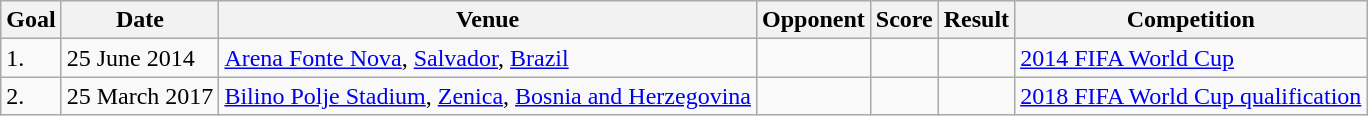<table class="wikitable">
<tr>
<th>Goal</th>
<th>Date</th>
<th>Venue</th>
<th>Opponent</th>
<th>Score</th>
<th>Result</th>
<th>Competition</th>
</tr>
<tr>
<td>1.</td>
<td>25 June 2014</td>
<td><a href='#'>Arena Fonte Nova</a>, <a href='#'>Salvador</a>, <a href='#'>Brazil</a></td>
<td></td>
<td></td>
<td></td>
<td><a href='#'>2014 FIFA World Cup</a></td>
</tr>
<tr>
<td>2.</td>
<td>25  March 2017</td>
<td><a href='#'>Bilino Polje Stadium</a>, <a href='#'>Zenica</a>, <a href='#'>Bosnia and Herzegovina</a></td>
<td></td>
<td></td>
<td></td>
<td><a href='#'>2018 FIFA World Cup qualification</a></td>
</tr>
</table>
